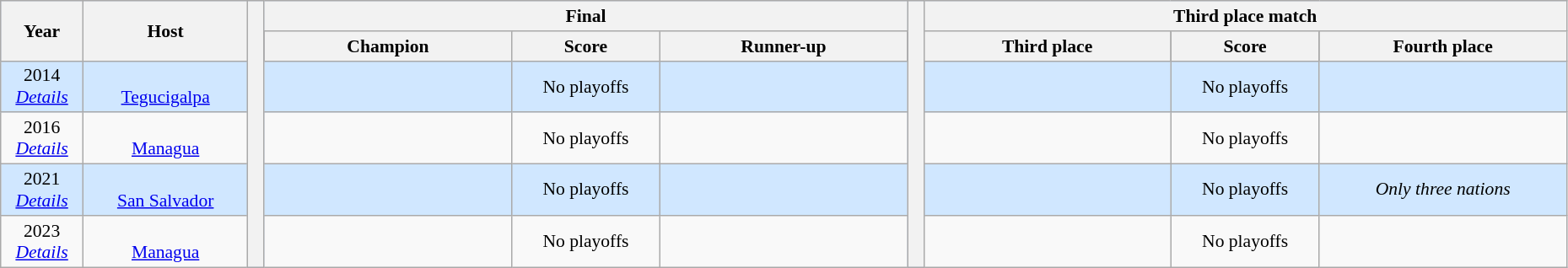<table class="wikitable" style="font-size:90%; width: 98%; text-align: center;">
<tr bgcolor=#C1D8FF>
<th rowspan=2 width=5%>Year</th>
<th rowspan=2 width=10%>Host</th>
<th width=1% rowspan=6 bgcolor=ffffff></th>
<th colspan=3>Final</th>
<th width=1% rowspan=6 bgcolor=ffffff></th>
<th colspan=3>Third place match</th>
</tr>
<tr bgcolor=FEF>
<th width=15%>Champion</th>
<th width=9%>Score</th>
<th width=15%>Runner-up</th>
<th width=15%>Third place</th>
<th width=9%>Score</th>
<th width=15%>Fourth place</th>
</tr>
<tr bgcolor=#D0E7FF>
<td>2014<br><em><a href='#'>Details</a></em></td>
<td><br><a href='#'>Tegucigalpa</a></td>
<td><strong></strong></td>
<td><span>No playoffs</span></td>
<td></td>
<td></td>
<td><span>No playoffs</span></td>
<td></td>
</tr>
<tr>
<td>2016<br><em><a href='#'>Details</a></em></td>
<td><br><a href='#'>Managua</a></td>
<td><strong></strong></td>
<td><span>No playoffs</span></td>
<td></td>
<td></td>
<td><span>No playoffs</span></td>
<td></td>
</tr>
<tr bgcolor=#D0E7FF>
<td>2021<br><em><a href='#'>Details</a></em></td>
<td><br><a href='#'>San Salvador</a></td>
<td><strong></strong></td>
<td><span>No playoffs</span></td>
<td></td>
<td></td>
<td><span>No playoffs</span></td>
<td><em>Only three nations</em></td>
</tr>
<tr>
<td>2023<br><em><a href='#'>Details</a></em></td>
<td><br><a href='#'>Managua</a></td>
<td><strong></strong></td>
<td><span>No playoffs</span></td>
<td></td>
<td></td>
<td><span>No playoffs</span></td>
<td></td>
</tr>
</table>
